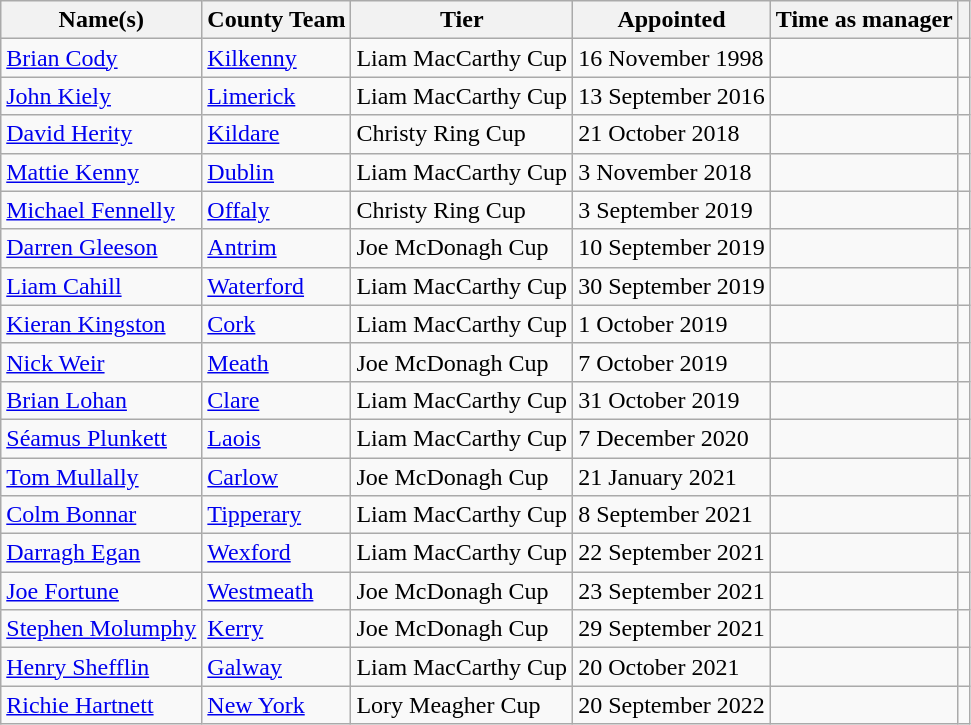<table class="wikitable sortable">
<tr>
<th>Name(s)</th>
<th>County Team</th>
<th>Tier</th>
<th>Appointed</th>
<th>Time as manager</th>
<th></th>
</tr>
<tr>
<td><a href='#'>Brian Cody</a></td>
<td><a href='#'>Kilkenny</a></td>
<td>Liam MacCarthy Cup</td>
<td>16 November 1998</td>
<td></td>
<td></td>
</tr>
<tr>
<td><a href='#'>John Kiely</a></td>
<td><a href='#'>Limerick</a></td>
<td>Liam MacCarthy Cup</td>
<td>13 September 2016</td>
<td></td>
<td></td>
</tr>
<tr>
<td><a href='#'>David Herity</a></td>
<td><a href='#'>Kildare</a></td>
<td>Christy Ring Cup</td>
<td>21 October 2018</td>
<td></td>
<td></td>
</tr>
<tr>
<td><a href='#'>Mattie Kenny</a></td>
<td><a href='#'>Dublin</a></td>
<td>Liam MacCarthy Cup</td>
<td>3 November 2018</td>
<td></td>
<td></td>
</tr>
<tr>
<td><a href='#'>Michael Fennelly</a></td>
<td><a href='#'>Offaly</a></td>
<td>Christy Ring Cup</td>
<td>3 September 2019</td>
<td></td>
<td></td>
</tr>
<tr>
<td><a href='#'>Darren Gleeson</a></td>
<td><a href='#'>Antrim</a></td>
<td>Joe McDonagh Cup</td>
<td>10 September 2019</td>
<td></td>
<td></td>
</tr>
<tr>
<td><a href='#'>Liam Cahill</a></td>
<td><a href='#'>Waterford</a></td>
<td>Liam MacCarthy Cup</td>
<td>30 September 2019</td>
<td></td>
<td></td>
</tr>
<tr>
<td><a href='#'>Kieran Kingston</a></td>
<td><a href='#'>Cork</a></td>
<td>Liam MacCarthy Cup</td>
<td>1 October 2019</td>
<td></td>
<td></td>
</tr>
<tr>
<td><a href='#'>Nick Weir</a></td>
<td><a href='#'>Meath</a></td>
<td>Joe McDonagh Cup</td>
<td>7 October 2019</td>
<td></td>
<td></td>
</tr>
<tr>
<td><a href='#'>Brian Lohan</a></td>
<td><a href='#'>Clare</a></td>
<td>Liam MacCarthy Cup</td>
<td>31 October 2019</td>
<td></td>
<td></td>
</tr>
<tr>
<td><a href='#'>Séamus Plunkett</a></td>
<td><a href='#'>Laois</a></td>
<td>Liam MacCarthy Cup</td>
<td>7 December 2020</td>
<td></td>
<td></td>
</tr>
<tr>
<td><a href='#'>Tom Mullally</a></td>
<td><a href='#'>Carlow</a></td>
<td>Joe McDonagh Cup</td>
<td>21 January 2021</td>
<td></td>
<td></td>
</tr>
<tr>
<td><a href='#'>Colm Bonnar</a></td>
<td><a href='#'>Tipperary</a></td>
<td>Liam MacCarthy Cup</td>
<td>8 September 2021</td>
<td></td>
<td></td>
</tr>
<tr>
<td><a href='#'>Darragh Egan</a></td>
<td><a href='#'>Wexford</a></td>
<td>Liam MacCarthy Cup</td>
<td>22 September 2021</td>
<td></td>
<td></td>
</tr>
<tr>
<td><a href='#'>Joe Fortune</a></td>
<td><a href='#'>Westmeath</a></td>
<td>Joe McDonagh Cup</td>
<td>23 September 2021</td>
<td></td>
<td></td>
</tr>
<tr>
<td><a href='#'>Stephen Molumphy</a></td>
<td><a href='#'>Kerry</a></td>
<td>Joe McDonagh Cup</td>
<td>29 September 2021</td>
<td></td>
<td></td>
</tr>
<tr>
<td><a href='#'>Henry Shefflin</a></td>
<td><a href='#'>Galway</a></td>
<td>Liam MacCarthy Cup</td>
<td>20 October 2021</td>
<td></td>
<td></td>
</tr>
<tr>
<td><a href='#'>Richie Hartnett</a></td>
<td><a href='#'>New York</a></td>
<td>Lory Meagher Cup</td>
<td>20 September 2022</td>
<td></td>
<td></td>
</tr>
</table>
